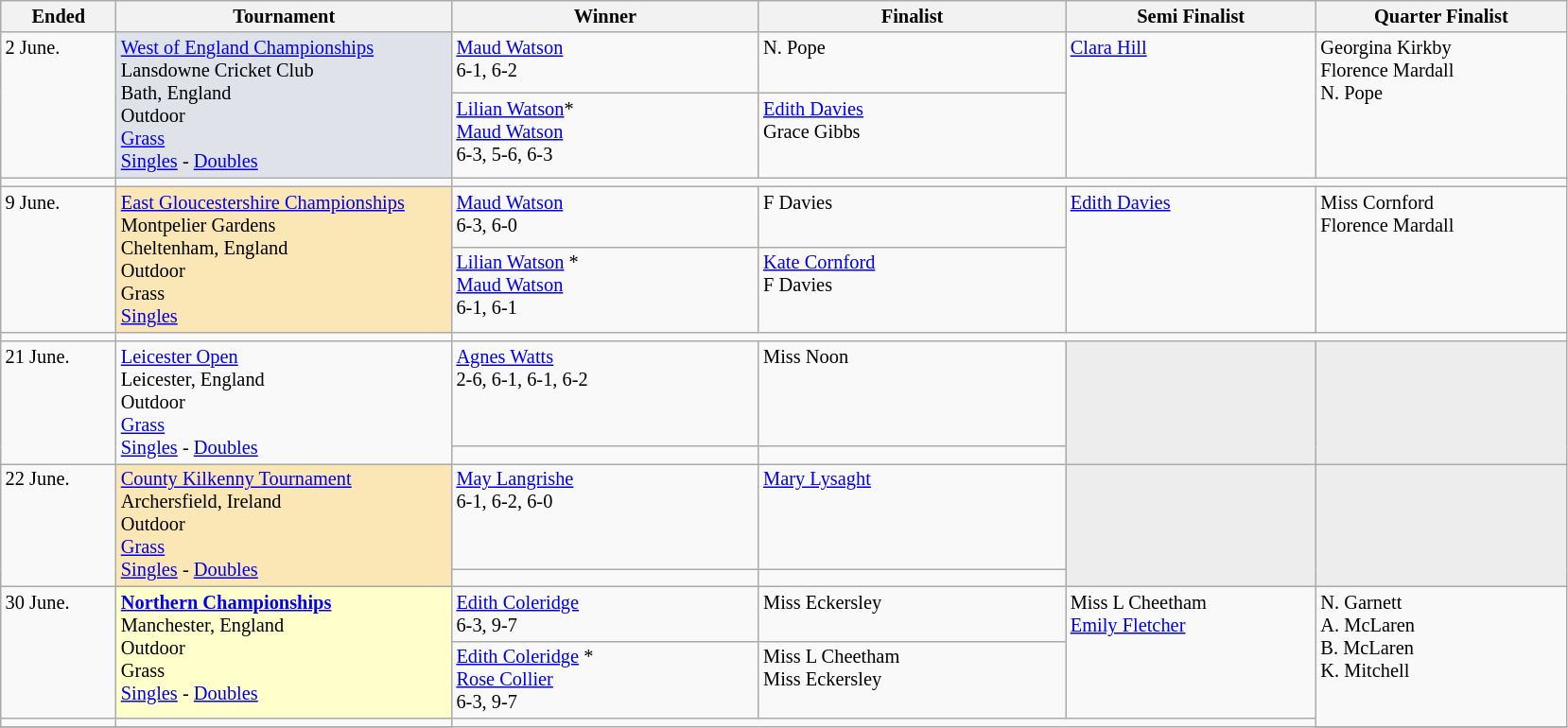<table class="wikitable" style="font-size:85%;">
<tr>
<th width="75">Ended</th>
<th width="230">Tournament</th>
<th width="210">Winner</th>
<th width="210">Finalist</th>
<th width="170">Semi Finalist</th>
<th width="170">Quarter Finalist</th>
</tr>
<tr valign=top>
<td rowspan=2>2 June.</td>
<td style="background:#dfe2e9" rowspan=2><a href='#'>West of England Championships</a><br>Lansdowne Cricket Club<br>Bath, England<br>Outdoor<br><a href='#'>Grass</a><br><a href='#'>Singles</a> - <a href='#'>Doubles</a></td>
<td> <a href='#'>Maud Watson</a><br>6-1, 6-2</td>
<td> N. Pope</td>
<td rowspan=2> <a href='#'>Clara Hill</a></td>
<td rowspan=2> Georgina Kirkby<br> Florence Mardall <br> N. Pope</td>
</tr>
<tr valign=top>
<td> <a href='#'>Lilian Watson</a>* <br> <a href='#'>Maud Watson</a><br>6-3, 5-6, 6-3</td>
<td> <a href='#'>Edith Davies</a><br> Grace Gibbs</td>
</tr>
<tr valign=top>
<td></td>
<td></td>
</tr>
<tr valign=top>
<td rowspan=2>9 June.</td>
<td style="background:#fae7b5"  rowspan=2><a href='#'>East Gloucestershire Championships</a><br> Montpelier Gardens<br> Cheltenham, England<br>Outdoor<br>Grass<br><a href='#'>Singles</a></td>
<td> <a href='#'>Maud Watson</a><br>6-3, 6-0</td>
<td> F Davies</td>
<td rowspan=2> <a href='#'>Edith Davies</a></td>
<td rowspan=2> Miss Cornford<br> Florence Mardall</td>
</tr>
<tr valign=top>
<td> <a href='#'>Lilian Watson</a> *<br> <a href='#'>Maud Watson</a><br>6-1, 6-1</td>
<td> <a href='#'>Kate Cornford</a><br> F Davies</td>
</tr>
<tr valign=top>
<td></td>
<td></td>
</tr>
<tr valign=top>
<td rowspan=2>21 June.</td>
<td rowspan=2><a href='#'>Leicester Open</a><br>Leicester, England<br>Outdoor<br><a href='#'>Grass</a><br><a href='#'>Singles</a> - <a href='#'>Doubles</a></td>
<td> <a href='#'>Agnes Watts</a> <br>2-6, 6-1, 6-1, 6-2</td>
<td> Miss Noon</td>
<td style="background:#ededed;" rowspan=2></td>
<td style="background:#ededed;" rowspan=2></td>
</tr>
<tr valign=top>
<td></td>
<td></td>
</tr>
<tr valign=top>
<td rowspan=2>22 June.</td>
<td style="background:#fae7b5" rowspan=2><a href='#'>County Kilkenny Tournament</a><br>Archersfield, Ireland<br>Outdoor<br><a href='#'>Grass</a><br><a href='#'>Singles</a> - <a href='#'>Doubles</a></td>
<td> <a href='#'>May Langrishe</a><br>6-1, 6-2, 6-0</td>
<td> <a href='#'>Mary Lysaght</a></td>
<td style="background:#ededed;" rowspan=2></td>
<td style="background:#ededed;" rowspan=2></td>
</tr>
<tr valign=top>
<td></td>
<td></td>
</tr>
<tr valign=top>
<td rowspan=2>30 June.</td>
<td style="background:#ffc;" rowspan=2><strong><a href='#'>Northern Championships</a></strong> <br> Manchester, England<br>Outdoor<br>Grass<br><a href='#'>Singles</a> - <a href='#'>Doubles</a></td>
<td> <a href='#'>Edith Coleridge</a> <br>6-3, 9-7</td>
<td> Miss Eckersley</td>
<td rowspan=2> Miss L Cheetham  <br> <a href='#'>Emily Fletcher</a></td>
<td rowspan=3> N. Garnett<br> A. McLaren<br> B. McLaren<br> K. Mitchell</td>
</tr>
<tr valign=top>
<td> <a href='#'>Edith Coleridge</a> * <br> <a href='#'>Rose Collier</a><br>6-3, 9-7</td>
<td> Miss L Cheetham<br> Miss Eckersley</td>
</tr>
<tr valign=top>
<td></td>
<td></td>
</tr>
<tr valign=top>
</tr>
</table>
